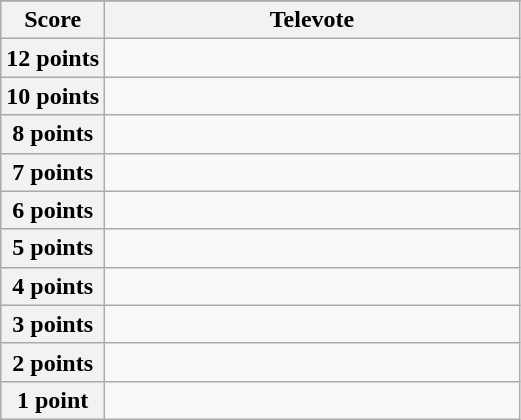<table class="wikitable">
<tr>
</tr>
<tr>
<th scope="col" width="20%">Score</th>
<th scope="col">Televote</th>
</tr>
<tr>
<th scope="row">12 points</th>
<td></td>
</tr>
<tr>
<th scope="row">10 points</th>
<td></td>
</tr>
<tr>
<th scope="row">8 points</th>
<td></td>
</tr>
<tr>
<th scope="row">7 points</th>
<td></td>
</tr>
<tr>
<th scope="row">6 points</th>
<td></td>
</tr>
<tr>
<th scope="row">5 points</th>
<td></td>
</tr>
<tr>
<th scope="row">4 points</th>
<td></td>
</tr>
<tr>
<th scope="row">3 points</th>
<td></td>
</tr>
<tr>
<th scope="row">2 points</th>
<td></td>
</tr>
<tr>
<th scope="row">1 point</th>
<td></td>
</tr>
</table>
